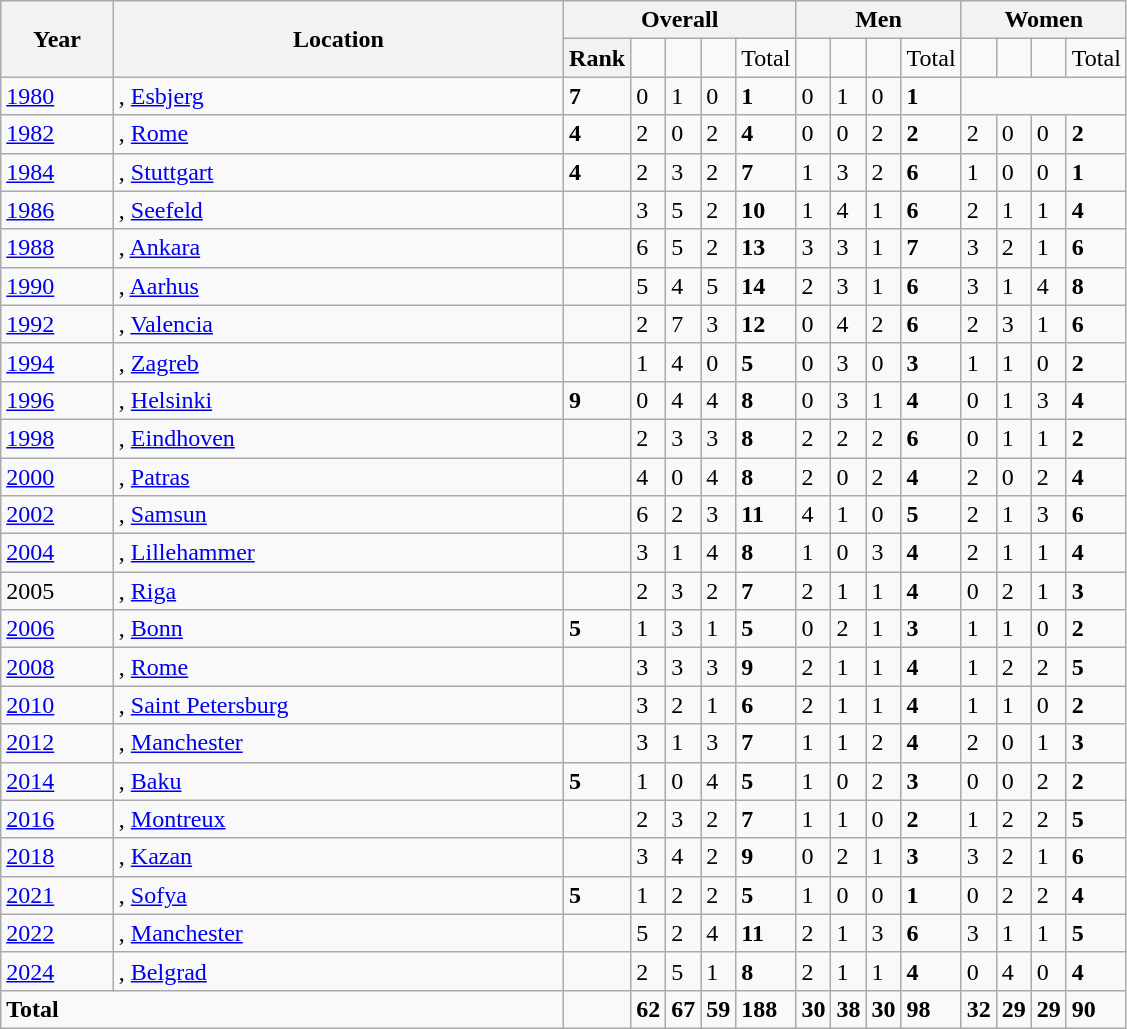<table class="wikitable">
<tr>
<th rowspan=2 width="10%">Year</th>
<th rowspan=2 width="40%">Location</th>
<th colspan=5>Overall</th>
<th colspan=4>Men</th>
<th colspan=4>Women</th>
</tr>
<tr>
<th>Rank</th>
<td></td>
<td></td>
<td></td>
<td>Total</td>
<td></td>
<td></td>
<td></td>
<td>Total</td>
<td></td>
<td></td>
<td></td>
<td>Total</td>
</tr>
<tr>
<td><a href='#'>1980</a></td>
<td>, <a href='#'>Esbjerg</a></td>
<td><strong>7</strong></td>
<td>0</td>
<td>1</td>
<td>0</td>
<td><strong>1</strong></td>
<td>0</td>
<td>1</td>
<td>0</td>
<td><strong>1</strong></td>
<td colspan=4></td>
</tr>
<tr>
<td><a href='#'>1982</a></td>
<td>, <a href='#'>Rome</a></td>
<td><strong>4</strong></td>
<td>2</td>
<td>0</td>
<td>2</td>
<td><strong>4</strong></td>
<td>0</td>
<td>0</td>
<td>2</td>
<td><strong>2</strong></td>
<td>2</td>
<td>0</td>
<td>0</td>
<td><strong>2</strong></td>
</tr>
<tr>
<td><a href='#'>1984</a></td>
<td>, <a href='#'>Stuttgart</a></td>
<td><strong>4</strong></td>
<td>2</td>
<td>3</td>
<td>2</td>
<td><strong>7</strong></td>
<td>1</td>
<td>3</td>
<td>2</td>
<td><strong>6</strong></td>
<td>1</td>
<td>0</td>
<td>0</td>
<td><strong>1</strong></td>
</tr>
<tr>
<td><a href='#'>1986</a></td>
<td>, <a href='#'>Seefeld</a></td>
<td></td>
<td>3</td>
<td>5</td>
<td>2</td>
<td><strong>10</strong></td>
<td>1</td>
<td>4</td>
<td>1</td>
<td><strong>6</strong></td>
<td>2</td>
<td>1</td>
<td>1</td>
<td><strong>4</strong></td>
</tr>
<tr>
<td><a href='#'>1988</a></td>
<td>, <a href='#'>Ankara</a></td>
<td></td>
<td>6</td>
<td>5</td>
<td>2</td>
<td><strong>13</strong></td>
<td>3</td>
<td>3</td>
<td>1</td>
<td><strong>7</strong></td>
<td>3</td>
<td>2</td>
<td>1</td>
<td><strong>6</strong></td>
</tr>
<tr>
<td><a href='#'>1990</a></td>
<td>, <a href='#'>Aarhus</a></td>
<td></td>
<td>5</td>
<td>4</td>
<td>5</td>
<td><strong>14</strong></td>
<td>2</td>
<td>3</td>
<td>1</td>
<td><strong>6</strong></td>
<td>3</td>
<td>1</td>
<td>4</td>
<td><strong>8</strong></td>
</tr>
<tr>
<td><a href='#'>1992</a></td>
<td>, <a href='#'>Valencia</a></td>
<td></td>
<td>2</td>
<td>7</td>
<td>3</td>
<td><strong>12</strong></td>
<td>0</td>
<td>4</td>
<td>2</td>
<td><strong>6</strong></td>
<td>2</td>
<td>3</td>
<td>1</td>
<td><strong>6</strong></td>
</tr>
<tr>
<td><a href='#'>1994</a></td>
<td>, <a href='#'>Zagreb</a></td>
<td></td>
<td>1</td>
<td>4</td>
<td>0</td>
<td><strong>5</strong></td>
<td>0</td>
<td>3</td>
<td>0</td>
<td><strong>3</strong></td>
<td>1</td>
<td>1</td>
<td>0</td>
<td><strong>2</strong></td>
</tr>
<tr>
<td><a href='#'>1996</a></td>
<td>, <a href='#'>Helsinki</a></td>
<td><strong>9</strong></td>
<td>0</td>
<td>4</td>
<td>4</td>
<td><strong>8</strong></td>
<td>0</td>
<td>3</td>
<td>1</td>
<td><strong>4</strong></td>
<td>0</td>
<td>1</td>
<td>3</td>
<td><strong>4</strong></td>
</tr>
<tr>
<td><a href='#'>1998</a></td>
<td>, <a href='#'>Eindhoven</a></td>
<td></td>
<td>2</td>
<td>3</td>
<td>3</td>
<td><strong>8</strong></td>
<td>2</td>
<td>2</td>
<td>2</td>
<td><strong>6</strong></td>
<td>0</td>
<td>1</td>
<td>1</td>
<td><strong>2</strong></td>
</tr>
<tr>
<td><a href='#'>2000</a></td>
<td>, <a href='#'>Patras</a></td>
<td></td>
<td>4</td>
<td>0</td>
<td>4</td>
<td><strong>8</strong></td>
<td>2</td>
<td>0</td>
<td>2</td>
<td><strong>4</strong></td>
<td>2</td>
<td>0</td>
<td>2</td>
<td><strong>4</strong></td>
</tr>
<tr>
<td><a href='#'>2002</a></td>
<td>, <a href='#'>Samsun</a></td>
<td></td>
<td>6</td>
<td>2</td>
<td>3</td>
<td><strong>11</strong></td>
<td>4</td>
<td>1</td>
<td>0</td>
<td><strong>5</strong></td>
<td>2</td>
<td>1</td>
<td>3</td>
<td><strong>6</strong></td>
</tr>
<tr>
<td><a href='#'>2004</a></td>
<td>, <a href='#'>Lillehammer</a></td>
<td></td>
<td>3</td>
<td>1</td>
<td>4</td>
<td><strong>8</strong></td>
<td>1</td>
<td>0</td>
<td>3</td>
<td><strong>4</strong></td>
<td>2</td>
<td>1</td>
<td>1</td>
<td><strong>4</strong></td>
</tr>
<tr>
<td>2005</td>
<td>, <a href='#'>Riga</a></td>
<td></td>
<td>2</td>
<td>3</td>
<td>2</td>
<td><strong>7</strong></td>
<td>2</td>
<td>1</td>
<td>1</td>
<td><strong>4</strong></td>
<td>0</td>
<td>2</td>
<td>1</td>
<td><strong>3</strong></td>
</tr>
<tr>
<td><a href='#'>2006</a></td>
<td>, <a href='#'>Bonn</a></td>
<td><strong>5</strong></td>
<td>1</td>
<td>3</td>
<td>1</td>
<td><strong>5</strong></td>
<td>0</td>
<td>2</td>
<td>1</td>
<td><strong>3</strong></td>
<td>1</td>
<td>1</td>
<td>0</td>
<td><strong>2</strong></td>
</tr>
<tr>
<td><a href='#'>2008</a></td>
<td>, <a href='#'>Rome</a></td>
<td></td>
<td>3</td>
<td>3</td>
<td>3</td>
<td><strong>9</strong></td>
<td>2</td>
<td>1</td>
<td>1</td>
<td><strong>4</strong></td>
<td>1</td>
<td>2</td>
<td>2</td>
<td><strong>5</strong></td>
</tr>
<tr>
<td><a href='#'>2010</a></td>
<td>, <a href='#'>Saint Petersburg</a></td>
<td></td>
<td>3</td>
<td>2</td>
<td>1</td>
<td><strong>6</strong></td>
<td>2</td>
<td>1</td>
<td>1</td>
<td><strong>4</strong></td>
<td>1</td>
<td>1</td>
<td>0</td>
<td><strong>2</strong></td>
</tr>
<tr>
<td><a href='#'>2012</a></td>
<td>, <a href='#'>Manchester</a></td>
<td></td>
<td>3</td>
<td>1</td>
<td>3</td>
<td><strong>7</strong></td>
<td>1</td>
<td>1</td>
<td>2</td>
<td><strong>4</strong></td>
<td>2</td>
<td>0</td>
<td>1</td>
<td><strong>3</strong></td>
</tr>
<tr>
<td><a href='#'>2014</a></td>
<td>, <a href='#'>Baku</a></td>
<td><strong>5</strong></td>
<td>1</td>
<td>0</td>
<td>4</td>
<td><strong>5</strong></td>
<td>1</td>
<td>0</td>
<td>2</td>
<td><strong>3</strong></td>
<td>0</td>
<td>0</td>
<td>2</td>
<td><strong>2</strong></td>
</tr>
<tr>
<td><a href='#'>2016</a></td>
<td>, <a href='#'>Montreux</a></td>
<td></td>
<td>2</td>
<td>3</td>
<td>2</td>
<td><strong>7</strong></td>
<td>1</td>
<td>1</td>
<td>0</td>
<td><strong>2</strong></td>
<td>1</td>
<td>2</td>
<td>2</td>
<td><strong>5</strong></td>
</tr>
<tr>
<td><a href='#'>2018</a></td>
<td>, <a href='#'>Kazan</a></td>
<td></td>
<td>3</td>
<td>4</td>
<td>2</td>
<td><strong>9</strong></td>
<td>0</td>
<td>2</td>
<td>1</td>
<td><strong>3</strong></td>
<td>3</td>
<td>2</td>
<td>1</td>
<td><strong>6</strong></td>
</tr>
<tr>
<td><a href='#'>2021</a></td>
<td>, <a href='#'>Sofya</a></td>
<td><strong>5</strong></td>
<td>1</td>
<td>2</td>
<td>2</td>
<td><strong>5</strong></td>
<td>1</td>
<td>0</td>
<td>0</td>
<td><strong>1</strong></td>
<td>0</td>
<td>2</td>
<td>2</td>
<td><strong>4</strong></td>
</tr>
<tr>
<td><a href='#'>2022</a></td>
<td>, <a href='#'>Manchester</a></td>
<td></td>
<td>5</td>
<td>2</td>
<td>4</td>
<td><strong>11</strong></td>
<td>2</td>
<td>1</td>
<td>3</td>
<td><strong>6</strong></td>
<td>3</td>
<td>1</td>
<td>1</td>
<td><strong>5</strong></td>
</tr>
<tr>
<td><a href='#'>2024</a></td>
<td>, <a href='#'>Belgrad</a></td>
<td></td>
<td>2</td>
<td>5</td>
<td>1</td>
<td><strong>8</strong></td>
<td>2</td>
<td>1</td>
<td>1</td>
<td><strong>4</strong></td>
<td>0</td>
<td>4</td>
<td>0</td>
<td><strong>4</strong></td>
</tr>
<tr>
<td colspan="2"><strong>Total</strong></td>
<td></td>
<td><strong>62</strong></td>
<td><strong>67</strong></td>
<td><strong>59</strong></td>
<td><strong>188</strong></td>
<td><strong>30</strong></td>
<td><strong>38</strong></td>
<td><strong>30</strong></td>
<td><strong>98</strong></td>
<td><strong>32</strong></td>
<td><strong>29</strong></td>
<td><strong>29</strong></td>
<td><strong>90</strong></td>
</tr>
</table>
